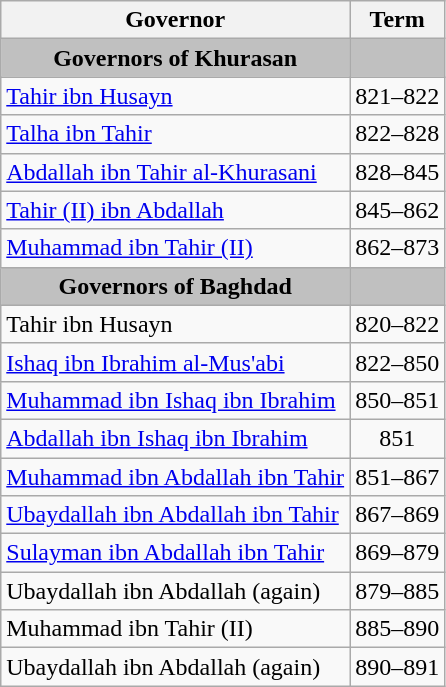<table class="wikitable">
<tr>
<th>Governor</th>
<th>Term</th>
</tr>
<tr bgcolor="#C0C0C0">
<td align="center"><strong>Governors of Khurasan</strong></td>
<td></td>
</tr>
<tr>
<td><a href='#'>Tahir ibn Husayn</a></td>
<td>821–822</td>
</tr>
<tr>
<td><a href='#'>Talha ibn Tahir</a></td>
<td>822–828</td>
</tr>
<tr>
<td><a href='#'>Abdallah ibn Tahir al-Khurasani</a></td>
<td>828–845</td>
</tr>
<tr>
<td><a href='#'>Tahir (II) ibn Abdallah</a></td>
<td>845–862</td>
</tr>
<tr>
<td><a href='#'>Muhammad ibn Tahir (II)</a></td>
<td>862–873</td>
</tr>
<tr bgcolor="#C0C0C0">
<td align="center"><strong>Governors of Baghdad</strong></td>
<td></td>
</tr>
<tr>
<td>Tahir ibn Husayn</td>
<td>820–822</td>
</tr>
<tr>
<td><a href='#'>Ishaq ibn Ibrahim al-Mus'abi</a></td>
<td>822–850</td>
</tr>
<tr>
<td><a href='#'>Muhammad ibn Ishaq ibn Ibrahim</a></td>
<td>850–851</td>
</tr>
<tr>
<td><a href='#'>Abdallah ibn Ishaq ibn Ibrahim</a></td>
<td align="center">851</td>
</tr>
<tr>
<td><a href='#'>Muhammad ibn Abdallah ibn Tahir</a></td>
<td>851–867</td>
</tr>
<tr>
<td><a href='#'>Ubaydallah ibn Abdallah ibn Tahir</a></td>
<td>867–869</td>
</tr>
<tr>
<td><a href='#'>Sulayman ibn Abdallah ibn Tahir</a></td>
<td>869–879</td>
</tr>
<tr>
<td>Ubaydallah ibn Abdallah (again)</td>
<td>879–885</td>
</tr>
<tr>
<td>Muhammad ibn Tahir (II)</td>
<td>885–890</td>
</tr>
<tr>
<td>Ubaydallah ibn Abdallah (again)</td>
<td>890–891</td>
</tr>
</table>
